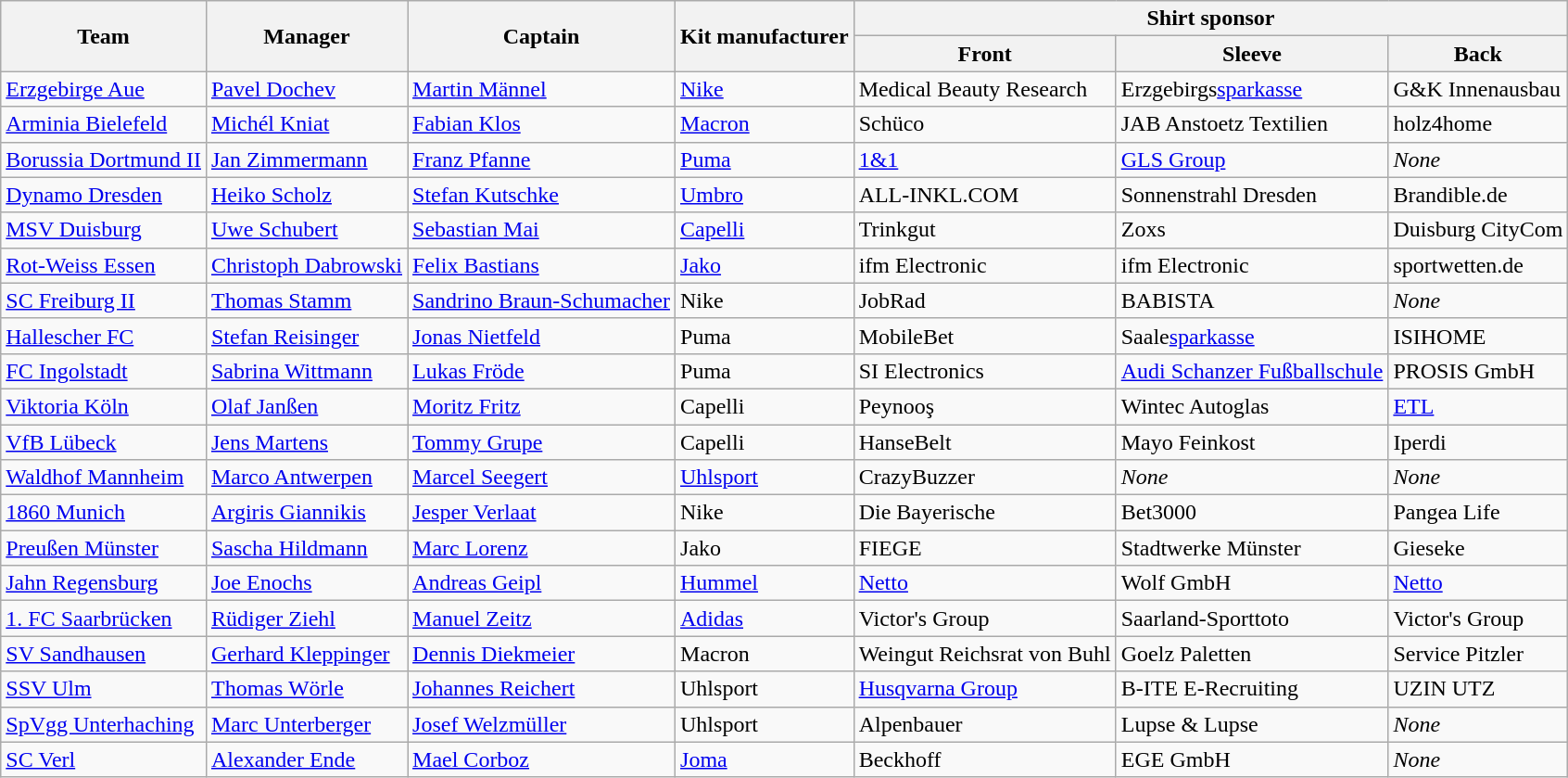<table class="wikitable sortable">
<tr>
<th rowspan=2>Team</th>
<th rowspan=2>Manager</th>
<th rowspan=2>Captain</th>
<th rowspan=2>Kit manufacturer</th>
<th colspan=3>Shirt sponsor</th>
</tr>
<tr>
<th>Front</th>
<th>Sleeve</th>
<th>Back</th>
</tr>
<tr>
<td data-sort-value="Aue"><a href='#'>Erzgebirge Aue</a></td>
<td data-sort-value="Dochev, Pavel"> <a href='#'>Pavel Dochev</a></td>
<td data-sort-value="Mannel, Martin"> <a href='#'>Martin Männel</a></td>
<td><a href='#'>Nike</a></td>
<td>Medical Beauty Research</td>
<td>Erzgebirgs<a href='#'>sparkasse</a></td>
<td>G&K Innenausbau</td>
</tr>
<tr>
<td data-sort-value="Bielefeld"><a href='#'>Arminia Bielefeld</a></td>
<td data-sort-value="Kniat, Michel"> <a href='#'>Michél Kniat</a></td>
<td data-sort-value="Klos, Fabian"> <a href='#'>Fabian Klos</a></td>
<td><a href='#'>Macron</a></td>
<td>Schüco</td>
<td>JAB Anstoetz Textilien</td>
<td>holz4home</td>
</tr>
<tr>
<td data-sort-value="Dortmund"><a href='#'>Borussia Dortmund II</a></td>
<td data-sort-value="Zimmerman, Jan"> <a href='#'>Jan Zimmermann</a></td>
<td data-sort-value="Pfanne, Franz"> <a href='#'>Franz Pfanne</a></td>
<td><a href='#'>Puma</a></td>
<td><a href='#'>1&1</a></td>
<td><a href='#'>GLS Group</a></td>
<td><em>None</em></td>
</tr>
<tr>
<td data-sort-value="Dresden"><a href='#'>Dynamo Dresden</a></td>
<td data-sort-value="Scholz, Heiko"> <a href='#'>Heiko Scholz</a></td>
<td data-sort-value="Kutschke, Stefan"> <a href='#'>Stefan Kutschke</a></td>
<td><a href='#'>Umbro</a></td>
<td>ALL-INKL.COM</td>
<td>Sonnenstrahl Dresden</td>
<td>Brandible.de</td>
</tr>
<tr>
<td data-sort-value="Duisburg"><a href='#'>MSV Duisburg</a></td>
<td data-sort-value="Schubert, Uwe"> <a href='#'>Uwe Schubert</a></td>
<td data-sort-value="Mai, Sebastian"> <a href='#'>Sebastian Mai</a></td>
<td><a href='#'>Capelli</a></td>
<td>Trinkgut</td>
<td>Zoxs</td>
<td>Duisburg CityCom</td>
</tr>
<tr>
<td data-sort-value="Essen"><a href='#'>Rot-Weiss Essen</a></td>
<td data-sort-value="Dabrowski, Christoph"> <a href='#'>Christoph Dabrowski</a></td>
<td data-sort-value="Bastians, Felix"> <a href='#'>Felix Bastians</a></td>
<td><a href='#'>Jako</a></td>
<td>ifm Electronic</td>
<td>ifm Electronic</td>
<td>sportwetten.de</td>
</tr>
<tr>
<td data-sort-value="Freiburg"><a href='#'>SC Freiburg II</a></td>
<td data-sort-value="Stamm, Thomas"> <a href='#'>Thomas Stamm</a></td>
<td data-sort-value="Braun-Schumacher, Sandrino"> <a href='#'>Sandrino Braun-Schumacher</a></td>
<td>Nike</td>
<td>JobRad</td>
<td>BABISTA</td>
<td><em>None</em></td>
</tr>
<tr>
<td data-sort-value="Halle"><a href='#'>Hallescher FC</a></td>
<td data-sort-value="Reisinger, Stefan"> <a href='#'>Stefan Reisinger</a></td>
<td data-sort-value="Nietfeld, Jonas"> <a href='#'>Jonas Nietfeld</a></td>
<td>Puma</td>
<td>MobileBet</td>
<td>Saale<a href='#'>sparkasse</a></td>
<td>ISIHOME</td>
</tr>
<tr>
<td data-sort-value="Ingolstadt"><a href='#'>FC Ingolstadt</a></td>
<td data-sort-value=" Wittmann, Sabrina"> <a href='#'>Sabrina Wittmann</a></td>
<td data-sort-value="Frode, Lukas"> <a href='#'>Lukas Fröde</a></td>
<td>Puma</td>
<td>SI Electronics</td>
<td><a href='#'>Audi Schanzer Fußballschule</a></td>
<td>PROSIS GmbH</td>
</tr>
<tr>
<td data-sort-value="Koln"><a href='#'>Viktoria Köln</a></td>
<td data-sort-value="Janßen, Olaf"> <a href='#'>Olaf Janßen</a></td>
<td data-sort-value="Fritz, Moritz"> <a href='#'>Moritz Fritz</a></td>
<td>Capelli</td>
<td>Peynooş</td>
<td>Wintec Autoglas</td>
<td><a href='#'>ETL</a></td>
</tr>
<tr>
<td data-sort-value="Lübeck"><a href='#'>VfB Lübeck</a></td>
<td data-sort-value="Martens, Jens"> <a href='#'>Jens Martens</a></td>
<td data-sort-value="Grupe, Tommy"> <a href='#'>Tommy Grupe</a></td>
<td>Capelli</td>
<td>HanseBelt</td>
<td>Mayo Feinkost</td>
<td>Iperdi</td>
</tr>
<tr>
<td data-sort-value="Mannheim"><a href='#'>Waldhof Mannheim</a></td>
<td data-sort-value="Antwerpen, Marco"> <a href='#'>Marco Antwerpen</a></td>
<td data-sort-value="Seegert, Marcel"> <a href='#'>Marcel Seegert</a></td>
<td><a href='#'>Uhlsport</a></td>
<td>CrazyBuzzer</td>
<td><em>None</em></td>
<td><em>None</em></td>
</tr>
<tr>
<td data-sort-value="Munich, 1860"><a href='#'>1860 Munich</a></td>
<td data-sort-value="Giannikis, Argiris"> <a href='#'>Argiris Giannikis</a></td>
<td data-sort-value="Verlaat, Jesper"> <a href='#'>Jesper Verlaat</a></td>
<td>Nike</td>
<td>Die Bayerische</td>
<td>Bet3000</td>
<td>Pangea Life</td>
</tr>
<tr>
<td data-sort-value="Münster"><a href='#'>Preußen Münster</a></td>
<td data-sort-value="Hildmann, Sascha"> <a href='#'>Sascha Hildmann</a></td>
<td data-sort-value="Braun-Schumacher, Sandrino"> <a href='#'>Marc Lorenz</a></td>
<td>Jako</td>
<td>FIEGE</td>
<td>Stadtwerke Münster</td>
<td>Gieseke</td>
</tr>
<tr>
<td data-sort-value="Regensburg"><a href='#'>Jahn Regensburg</a></td>
<td data-sort-value="Enochs, Joe"> <a href='#'>Joe Enochs</a></td>
<td data-sort-value="Geipl, Andreas"> <a href='#'>Andreas Geipl</a></td>
<td><a href='#'>Hummel</a></td>
<td><a href='#'>Netto</a></td>
<td>Wolf GmbH</td>
<td><a href='#'>Netto</a></td>
</tr>
<tr>
<td data-sort-value="Saarbrucken"><a href='#'>1. FC Saarbrücken</a></td>
<td data-sort-value="Ziehl, Rüdiger"> <a href='#'>Rüdiger Ziehl</a></td>
<td data-sort-value="Zeitz, Manuel"> <a href='#'>Manuel Zeitz</a></td>
<td><a href='#'>Adidas</a></td>
<td>Victor's Group</td>
<td>Saarland-Sporttoto</td>
<td>Victor's Group</td>
</tr>
<tr>
<td data-sort-value="Sandhausen"><a href='#'>SV Sandhausen</a></td>
<td data-sort-value="Kleppinger, Gerhard"> <a href='#'>Gerhard Kleppinger</a></td>
<td data-sort-value="Diekmeier, Dennis"> <a href='#'>Dennis Diekmeier</a></td>
<td>Macron</td>
<td>Weingut Reichsrat von Buhl</td>
<td>Goelz Paletten</td>
<td>Service Pitzler</td>
</tr>
<tr>
<td data-sort-value="Ulm"><a href='#'>SSV Ulm</a></td>
<td data-sort-value="Worle, Thomas"> <a href='#'>Thomas Wörle</a></td>
<td data-sort-value="Reichert, Johannes"> <a href='#'>Johannes Reichert</a></td>
<td>Uhlsport</td>
<td><a href='#'>Husqvarna Group</a></td>
<td>B-ITE E-Recruiting</td>
<td>UZIN UTZ</td>
</tr>
<tr>
<td data-sort-value="Unterhaching"><a href='#'>SpVgg Unterhaching</a></td>
<td data-sort-value="Unterberger, Marc"> <a href='#'>Marc Unterberger</a></td>
<td data-sort-value="Welzmuller, Josef"> <a href='#'>Josef Welzmüller</a></td>
<td>Uhlsport</td>
<td>Alpenbauer</td>
<td>Lupse & Lupse</td>
<td><em>None</em></td>
</tr>
<tr>
<td data-sort-value="Verl"><a href='#'>SC Verl</a></td>
<td data-sort-value="Ende, Alexander"> <a href='#'>Alexander Ende</a></td>
<td data-sort-value="Corboz, Mael"> <a href='#'>Mael Corboz</a></td>
<td><a href='#'>Joma</a></td>
<td>Beckhoff</td>
<td>EGE GmbH</td>
<td><em>None</em></td>
</tr>
</table>
